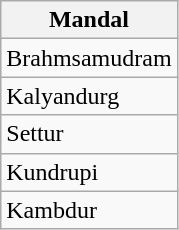<table class="wikitable sortable static-row-numbers static-row-header-hash">
<tr>
<th>Mandal</th>
</tr>
<tr>
<td>Brahmsamudram</td>
</tr>
<tr>
<td>Kalyandurg</td>
</tr>
<tr>
<td>Settur</td>
</tr>
<tr>
<td>Kundrupi</td>
</tr>
<tr>
<td>Kambdur</td>
</tr>
</table>
